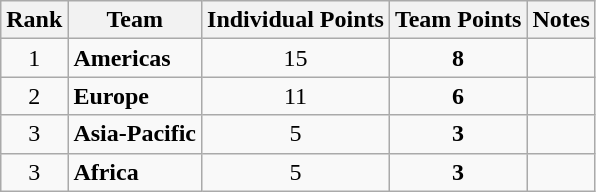<table class="wikitable sortable" style="text-align:center">
<tr>
<th>Rank</th>
<th>Team</th>
<th>Individual Points</th>
<th>Team Points</th>
<th>Notes</th>
</tr>
<tr>
<td>1</td>
<td align="left"><strong>Americas</strong></td>
<td>15</td>
<td><strong>8</strong></td>
<td></td>
</tr>
<tr>
<td>2</td>
<td align="left"><strong>Europe</strong></td>
<td>11</td>
<td><strong>6</strong></td>
<td></td>
</tr>
<tr>
<td>3</td>
<td align="left"><strong>Asia-Pacific</strong></td>
<td>5</td>
<td><strong>3</strong></td>
<td></td>
</tr>
<tr>
<td>3</td>
<td align="left"><strong>Africa</strong></td>
<td>5</td>
<td><strong>3</strong></td>
<td></td>
</tr>
</table>
